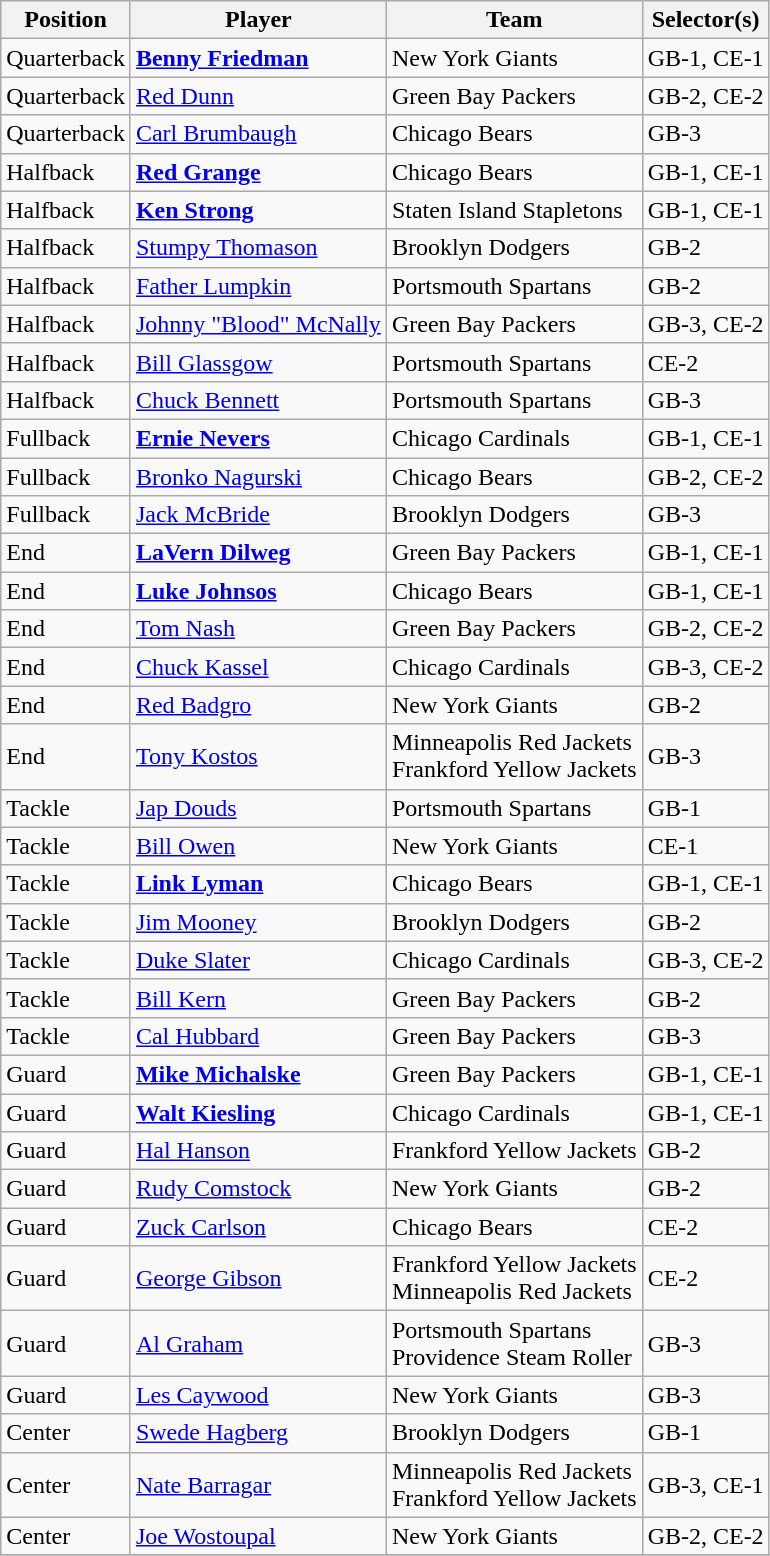<table class="wikitable" style="text-align:left;">
<tr>
<th>Position</th>
<th>Player</th>
<th>Team</th>
<th>Selector(s)</th>
</tr>
<tr>
<td>Quarterback</td>
<td><strong><a href='#'>Benny Friedman</a></strong></td>
<td>New York Giants</td>
<td>GB-1, CE-1</td>
</tr>
<tr>
<td>Quarterback</td>
<td><a href='#'>Red Dunn</a></td>
<td>Green Bay Packers</td>
<td>GB-2, CE-2</td>
</tr>
<tr>
<td>Quarterback</td>
<td><a href='#'>Carl Brumbaugh</a></td>
<td>Chicago Bears</td>
<td>GB-3</td>
</tr>
<tr>
<td>Halfback</td>
<td><strong><a href='#'>Red Grange</a></strong></td>
<td>Chicago Bears</td>
<td>GB-1, CE-1</td>
</tr>
<tr>
<td>Halfback</td>
<td><strong><a href='#'>Ken Strong</a></strong></td>
<td>Staten Island Stapletons</td>
<td>GB-1, CE-1</td>
</tr>
<tr>
<td>Halfback</td>
<td><a href='#'>Stumpy Thomason</a></td>
<td>Brooklyn Dodgers</td>
<td>GB-2</td>
</tr>
<tr>
<td>Halfback</td>
<td><a href='#'>Father Lumpkin</a></td>
<td>Portsmouth Spartans</td>
<td>GB-2</td>
</tr>
<tr>
<td>Halfback</td>
<td><a href='#'>Johnny "Blood" McNally</a></td>
<td>Green Bay Packers</td>
<td>GB-3, CE-2</td>
</tr>
<tr>
<td>Halfback</td>
<td><a href='#'>Bill Glassgow</a></td>
<td>Portsmouth Spartans</td>
<td>CE-2</td>
</tr>
<tr>
<td>Halfback</td>
<td><a href='#'>Chuck Bennett</a></td>
<td>Portsmouth Spartans</td>
<td>GB-3</td>
</tr>
<tr>
<td>Fullback</td>
<td><strong><a href='#'>Ernie Nevers</a></strong></td>
<td>Chicago Cardinals</td>
<td>GB-1, CE-1</td>
</tr>
<tr>
<td>Fullback</td>
<td><a href='#'>Bronko Nagurski</a></td>
<td>Chicago Bears</td>
<td>GB-2, CE-2</td>
</tr>
<tr>
<td>Fullback</td>
<td><a href='#'>Jack McBride</a></td>
<td>Brooklyn Dodgers</td>
<td>GB-3</td>
</tr>
<tr>
<td>End</td>
<td><strong><a href='#'>LaVern Dilweg</a></strong></td>
<td>Green Bay Packers</td>
<td>GB-1, CE-1</td>
</tr>
<tr>
<td>End</td>
<td><strong><a href='#'>Luke Johnsos</a></strong></td>
<td>Chicago Bears</td>
<td>GB-1, CE-1</td>
</tr>
<tr>
<td>End</td>
<td><a href='#'>Tom Nash</a></td>
<td>Green Bay Packers</td>
<td>GB-2, CE-2</td>
</tr>
<tr>
<td>End</td>
<td><a href='#'>Chuck Kassel</a></td>
<td>Chicago Cardinals</td>
<td>GB-3, CE-2</td>
</tr>
<tr>
<td>End</td>
<td><a href='#'>Red Badgro</a></td>
<td>New York Giants</td>
<td>GB-2</td>
</tr>
<tr>
<td>End</td>
<td><a href='#'>Tony Kostos</a></td>
<td>Minneapolis Red Jackets<br>Frankford Yellow Jackets</td>
<td>GB-3</td>
</tr>
<tr>
<td>Tackle</td>
<td><a href='#'>Jap Douds</a></td>
<td>Portsmouth Spartans</td>
<td>GB-1</td>
</tr>
<tr>
<td>Tackle</td>
<td><a href='#'>Bill Owen</a></td>
<td>New York Giants</td>
<td>CE-1</td>
</tr>
<tr>
<td>Tackle</td>
<td><strong><a href='#'>Link Lyman</a></strong></td>
<td>Chicago Bears</td>
<td>GB-1, CE-1</td>
</tr>
<tr>
<td>Tackle</td>
<td><a href='#'>Jim Mooney</a></td>
<td>Brooklyn Dodgers</td>
<td>GB-2</td>
</tr>
<tr>
<td>Tackle</td>
<td><a href='#'>Duke Slater</a></td>
<td>Chicago Cardinals</td>
<td>GB-3, CE-2</td>
</tr>
<tr>
<td>Tackle</td>
<td><a href='#'>Bill Kern</a></td>
<td>Green Bay Packers</td>
<td>GB-2</td>
</tr>
<tr>
<td>Tackle</td>
<td><a href='#'>Cal Hubbard</a></td>
<td>Green Bay Packers</td>
<td>GB-3</td>
</tr>
<tr>
<td>Guard</td>
<td><strong><a href='#'>Mike Michalske</a></strong></td>
<td>Green Bay Packers</td>
<td>GB-1, CE-1</td>
</tr>
<tr>
<td>Guard</td>
<td><strong><a href='#'>Walt Kiesling</a></strong></td>
<td>Chicago Cardinals</td>
<td>GB-1, CE-1</td>
</tr>
<tr>
<td>Guard</td>
<td><a href='#'>Hal Hanson</a></td>
<td>Frankford Yellow Jackets</td>
<td>GB-2</td>
</tr>
<tr>
<td>Guard</td>
<td><a href='#'>Rudy Comstock</a></td>
<td>New York Giants</td>
<td>GB-2</td>
</tr>
<tr>
<td>Guard</td>
<td><a href='#'>Zuck Carlson</a></td>
<td>Chicago Bears</td>
<td>CE-2</td>
</tr>
<tr>
<td>Guard</td>
<td><a href='#'>George Gibson</a></td>
<td>Frankford Yellow Jackets<br>Minneapolis Red Jackets</td>
<td>CE-2</td>
</tr>
<tr>
<td>Guard</td>
<td><a href='#'>Al Graham</a></td>
<td>Portsmouth Spartans<br>Providence Steam Roller</td>
<td>GB-3</td>
</tr>
<tr>
<td>Guard</td>
<td><a href='#'>Les Caywood</a></td>
<td>New York Giants</td>
<td>GB-3</td>
</tr>
<tr>
<td>Center</td>
<td><a href='#'>Swede Hagberg</a></td>
<td>Brooklyn Dodgers</td>
<td>GB-1</td>
</tr>
<tr>
<td>Center</td>
<td><a href='#'>Nate Barragar</a></td>
<td>Minneapolis Red Jackets<br>Frankford Yellow Jackets</td>
<td>GB-3, CE-1</td>
</tr>
<tr>
<td>Center</td>
<td><a href='#'>Joe Wostoupal</a></td>
<td>New York Giants</td>
<td>GB-2, CE-2</td>
</tr>
<tr>
</tr>
</table>
